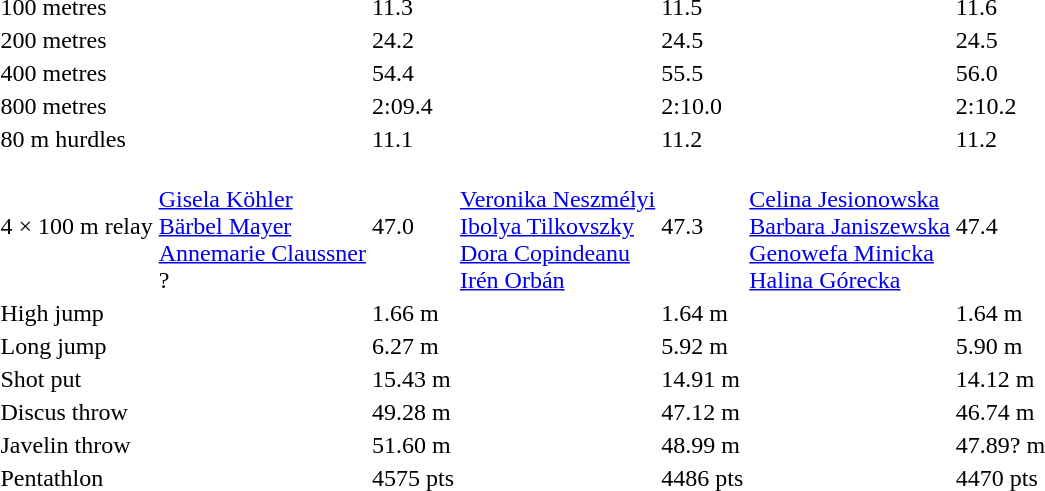<table>
<tr>
<td>100 metres</td>
<td></td>
<td>11.3</td>
<td></td>
<td>11.5</td>
<td></td>
<td>11.6</td>
</tr>
<tr>
<td>200 metres</td>
<td></td>
<td>24.2</td>
<td></td>
<td>24.5</td>
<td></td>
<td>24.5</td>
</tr>
<tr>
<td>400 metres</td>
<td></td>
<td>54.4</td>
<td></td>
<td>55.5</td>
<td></td>
<td>56.0</td>
</tr>
<tr>
<td>800 metres</td>
<td></td>
<td>2:09.4</td>
<td></td>
<td>2:10.0</td>
<td></td>
<td>2:10.2</td>
</tr>
<tr>
<td>80 m hurdles</td>
<td></td>
<td>11.1</td>
<td></td>
<td>11.2</td>
<td></td>
<td>11.2</td>
</tr>
<tr>
<td>4 × 100 m relay</td>
<td><br><a href='#'>Gisela Köhler</a><br><a href='#'>Bärbel Mayer</a><br><a href='#'>Annemarie Claussner</a><br>?</td>
<td>47.0</td>
<td><br><a href='#'>Veronika Neszmélyi</a><br><a href='#'>Ibolya Tilkovszky</a><br><a href='#'>Dora Copindeanu</a><br><a href='#'>Irén Orbán</a></td>
<td>47.3</td>
<td><br><a href='#'>Celina Jesionowska</a><br><a href='#'>Barbara Janiszewska</a><br><a href='#'>Genowefa Minicka</a><br><a href='#'>Halina Górecka</a></td>
<td>47.4</td>
</tr>
<tr>
<td>High jump</td>
<td></td>
<td>1.66 m</td>
<td></td>
<td>1.64 m</td>
<td></td>
<td>1.64 m</td>
</tr>
<tr>
<td>Long jump</td>
<td></td>
<td>6.27 m</td>
<td></td>
<td>5.92 m</td>
<td></td>
<td>5.90 m</td>
</tr>
<tr>
<td>Shot put</td>
<td></td>
<td>15.43 m</td>
<td></td>
<td>14.91 m</td>
<td></td>
<td>14.12 m</td>
</tr>
<tr>
<td>Discus throw</td>
<td></td>
<td>49.28 m</td>
<td></td>
<td>47.12 m</td>
<td></td>
<td>46.74 m</td>
</tr>
<tr>
<td>Javelin throw</td>
<td></td>
<td>51.60 m</td>
<td></td>
<td>48.99 m</td>
<td></td>
<td>47.89? m</td>
</tr>
<tr>
<td>Pentathlon</td>
<td></td>
<td>4575 pts</td>
<td></td>
<td>4486 pts</td>
<td></td>
<td>4470 pts</td>
</tr>
</table>
